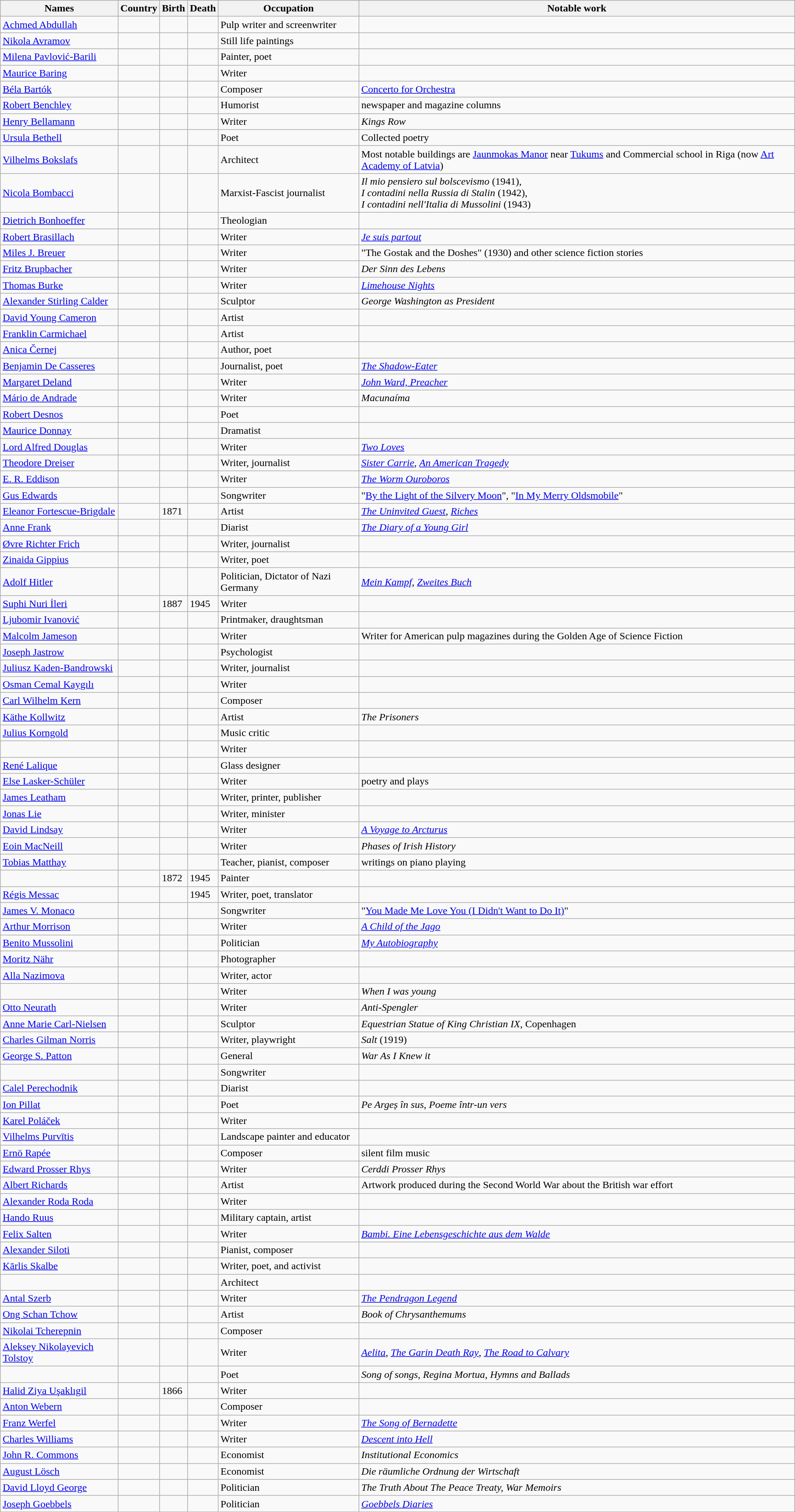<table class="wikitable sortable" border="1" style="border-spacing:0 style="width:100%">
<tr>
<th>Names</th>
<th>Country</th>
<th>Birth</th>
<th>Death</th>
<th>Occupation</th>
<th>Notable work</th>
</tr>
<tr>
<td><a href='#'>Achmed Abdullah</a></td>
<td></td>
<td></td>
<td></td>
<td>Pulp writer and screenwriter</td>
<td></td>
</tr>
<tr>
<td><a href='#'>Nikola Avramov</a></td>
<td></td>
<td></td>
<td></td>
<td>Still life paintings</td>
<td></td>
</tr>
<tr>
<td><a href='#'>Milena Pavlović-Barili</a></td>
<td></td>
<td></td>
<td></td>
<td>Painter, poet</td>
<td></td>
</tr>
<tr>
<td><a href='#'>Maurice Baring</a></td>
<td></td>
<td></td>
<td></td>
<td>Writer</td>
<td></td>
</tr>
<tr>
<td><a href='#'>Béla Bartók</a></td>
<td></td>
<td></td>
<td></td>
<td>Composer</td>
<td><a href='#'>Concerto for Orchestra</a></td>
</tr>
<tr>
<td><a href='#'>Robert Benchley</a></td>
<td></td>
<td></td>
<td></td>
<td>Humorist</td>
<td>newspaper and magazine columns</td>
</tr>
<tr>
<td><a href='#'>Henry Bellamann</a></td>
<td></td>
<td></td>
<td></td>
<td>Writer</td>
<td><em>Kings Row</em></td>
</tr>
<tr>
<td><a href='#'>Ursula Bethell</a></td>
<td></td>
<td></td>
<td></td>
<td>Poet</td>
<td>Collected poetry</td>
</tr>
<tr>
<td><a href='#'>Vilhelms Bokslafs</a></td>
<td> <br> </td>
<td></td>
<td></td>
<td>Architect</td>
<td>Most notable buildings are <a href='#'>Jaunmokas Manor</a> near <a href='#'>Tukums</a> and Commercial school in Riga (now <a href='#'>Art Academy of Latvia</a>)</td>
</tr>
<tr>
<td><a href='#'>Nicola Bombacci</a></td>
<td></td>
<td></td>
<td></td>
<td>Marxist-Fascist journalist</td>
<td><em>Il mio pensiero sul bolscevismo</em> (1941),<br> <em>I contadini nella Russia di Stalin</em> (1942),<br> <em>I contadini nell'Italia di Mussolini</em> (1943)</td>
</tr>
<tr>
<td><a href='#'>Dietrich Bonhoeffer</a></td>
<td></td>
<td></td>
<td></td>
<td>Theologian</td>
</tr>
<tr>
<td><a href='#'>Robert Brasillach</a></td>
<td></td>
<td></td>
<td></td>
<td>Writer</td>
<td><em><a href='#'>Je suis partout</a></em></td>
</tr>
<tr>
<td><a href='#'>Miles J. Breuer</a></td>
<td></td>
<td></td>
<td></td>
<td>Writer</td>
<td>"The Gostak and the Doshes" (1930) and other science fiction stories</td>
</tr>
<tr>
<td><a href='#'>Fritz Brupbacher</a></td>
<td></td>
<td></td>
<td></td>
<td>Writer</td>
<td><em>Der Sinn des Lebens</em></td>
</tr>
<tr>
<td><a href='#'>Thomas Burke</a></td>
<td></td>
<td></td>
<td></td>
<td>Writer</td>
<td><em><a href='#'>Limehouse Nights</a></em></td>
</tr>
<tr>
<td><a href='#'>Alexander Stirling Calder</a></td>
<td></td>
<td></td>
<td></td>
<td>Sculptor</td>
<td><em> George Washington as President</em></td>
</tr>
<tr>
<td><a href='#'>David Young Cameron</a></td>
<td></td>
<td></td>
<td></td>
<td>Artist</td>
<td></td>
</tr>
<tr>
<td><a href='#'>Franklin Carmichael</a></td>
<td></td>
<td></td>
<td></td>
<td>Artist</td>
<td></td>
</tr>
<tr>
<td><a href='#'>Anica Černej</a></td>
<td></td>
<td></td>
<td></td>
<td>Author, poet</td>
<td></td>
</tr>
<tr>
<td><a href='#'>Benjamin De Casseres</a></td>
<td></td>
<td></td>
<td></td>
<td>Journalist, poet</td>
<td><em><a href='#'>The Shadow-Eater</a></em></td>
</tr>
<tr>
<td><a href='#'>Margaret Deland</a></td>
<td></td>
<td></td>
<td></td>
<td>Writer</td>
<td><em><a href='#'>John Ward, Preacher</a></em></td>
</tr>
<tr>
<td><a href='#'>Mário de Andrade</a></td>
<td></td>
<td></td>
<td></td>
<td>Writer</td>
<td><em>Macunaíma</em></td>
</tr>
<tr>
<td><a href='#'>Robert Desnos</a></td>
<td></td>
<td></td>
<td></td>
<td>Poet</td>
<td></td>
</tr>
<tr>
<td><a href='#'>Maurice Donnay</a></td>
<td></td>
<td></td>
<td></td>
<td>Dramatist</td>
<td></td>
</tr>
<tr>
<td><a href='#'>Lord Alfred Douglas</a></td>
<td></td>
<td></td>
<td></td>
<td>Writer</td>
<td><em><a href='#'>Two Loves</a></em></td>
</tr>
<tr>
<td><a href='#'>Theodore Dreiser</a></td>
<td></td>
<td></td>
<td></td>
<td>Writer, journalist</td>
<td><em><a href='#'>Sister Carrie</a></em>, <em><a href='#'>An American Tragedy</a></em></td>
</tr>
<tr>
<td><a href='#'>E. R. Eddison</a></td>
<td></td>
<td></td>
<td></td>
<td>Writer</td>
<td><em><a href='#'>The Worm Ouroboros</a></em></td>
</tr>
<tr>
<td><a href='#'>Gus Edwards</a></td>
<td></td>
<td></td>
<td></td>
<td>Songwriter</td>
<td>"<a href='#'>By the Light of the Silvery Moon</a>", "<a href='#'>In My Merry Oldsmobile</a>"</td>
</tr>
<tr>
<td><a href='#'>Eleanor Fortescue-Brigdale</a></td>
<td></td>
<td>1871</td>
<td></td>
<td>Artist</td>
<td><em><a href='#'>The Uninvited Guest</a></em>, <em><a href='#'>Riches</a></em></td>
</tr>
<tr>
<td><a href='#'>Anne Frank</a></td>
<td></td>
<td></td>
<td></td>
<td>Diarist</td>
<td><em><a href='#'>The Diary of a Young Girl</a></em></td>
</tr>
<tr>
<td><a href='#'>Øvre Richter Frich</a></td>
<td></td>
<td></td>
<td></td>
<td>Writer, journalist</td>
<td></td>
</tr>
<tr>
<td><a href='#'>Zinaida Gippius</a></td>
<td></td>
<td></td>
<td></td>
<td>Writer, poet</td>
<td></td>
</tr>
<tr>
<td><a href='#'>Adolf Hitler</a></td>
<td></td>
<td></td>
<td></td>
<td>Politician, Dictator of Nazi Germany</td>
<td><em><a href='#'>Mein Kampf</a></em>, <em><a href='#'>Zweites Buch</a></em></td>
</tr>
<tr>
<td><a href='#'>Suphi Nuri İleri</a></td>
<td></td>
<td>1887</td>
<td>1945</td>
<td>Writer</td>
<td></td>
</tr>
<tr>
<td><a href='#'>Ljubomir Ivanović</a></td>
<td></td>
<td></td>
<td></td>
<td>Printmaker, draughtsman</td>
<td></td>
</tr>
<tr>
<td><a href='#'>Malcolm Jameson</a></td>
<td></td>
<td></td>
<td></td>
<td>Writer</td>
<td>Writer for American pulp magazines during the Golden Age of Science Fiction</td>
</tr>
<tr>
<td><a href='#'>Joseph Jastrow</a></td>
<td></td>
<td></td>
<td></td>
<td>Psychologist</td>
<td></td>
</tr>
<tr>
<td><a href='#'>Juliusz Kaden-Bandrowski</a></td>
<td></td>
<td></td>
<td></td>
<td>Writer, journalist</td>
<td></td>
</tr>
<tr>
<td><a href='#'>Osman Cemal Kaygılı</a></td>
<td></td>
<td></td>
<td></td>
<td>Writer</td>
<td></td>
</tr>
<tr>
<td><a href='#'>Carl Wilhelm Kern</a></td>
<td></td>
<td></td>
<td></td>
<td>Composer</td>
<td></td>
</tr>
<tr>
<td><a href='#'>Käthe Kollwitz</a></td>
<td></td>
<td></td>
<td></td>
<td>Artist</td>
<td><em>The Prisoners</em></td>
</tr>
<tr>
<td><a href='#'>Julius Korngold</a></td>
<td></td>
<td></td>
<td></td>
<td>Music critic</td>
<td></td>
</tr>
<tr>
<td></td>
<td></td>
<td></td>
<td></td>
<td>Writer</td>
<td></td>
</tr>
<tr>
<td><a href='#'>René Lalique</a></td>
<td></td>
<td></td>
<td></td>
<td>Glass designer</td>
<td></td>
</tr>
<tr>
<td><a href='#'>Else Lasker-Schüler</a></td>
<td></td>
<td></td>
<td></td>
<td>Writer</td>
<td>poetry and plays</td>
</tr>
<tr>
<td><a href='#'>James Leatham</a></td>
<td></td>
<td></td>
<td></td>
<td>Writer, printer, publisher</td>
<td></td>
</tr>
<tr>
<td><a href='#'>Jonas Lie</a></td>
<td></td>
<td></td>
<td></td>
<td>Writer, minister</td>
<td></td>
</tr>
<tr>
<td><a href='#'>David Lindsay</a></td>
<td></td>
<td></td>
<td></td>
<td>Writer</td>
<td><em><a href='#'>A Voyage to Arcturus</a></em></td>
</tr>
<tr>
<td><a href='#'>Eoin MacNeill</a></td>
<td></td>
<td></td>
<td></td>
<td>Writer</td>
<td><em>Phases of Irish History</em></td>
</tr>
<tr>
<td><a href='#'>Tobias Matthay</a></td>
<td></td>
<td></td>
<td></td>
<td>Teacher, pianist, composer</td>
<td>writings on piano playing</td>
</tr>
<tr>
<td></td>
<td></td>
<td>1872</td>
<td>1945</td>
<td>Painter</td>
<td></td>
</tr>
<tr>
<td><a href='#'>Régis Messac</a></td>
<td></td>
<td></td>
<td>1945</td>
<td>Writer, poet, translator</td>
<td></td>
</tr>
<tr>
<td><a href='#'>James V. Monaco</a></td>
<td></td>
<td></td>
<td></td>
<td>Songwriter</td>
<td>"<a href='#'>You Made Me Love You (I Didn't Want to Do It)</a>"</td>
</tr>
<tr>
<td><a href='#'>Arthur Morrison</a></td>
<td></td>
<td></td>
<td></td>
<td>Writer</td>
<td><em><a href='#'>A Child of the Jago</a></em></td>
</tr>
<tr>
<td><a href='#'>Benito Mussolini</a></td>
<td></td>
<td></td>
<td></td>
<td>Politician</td>
<td><em><a href='#'>My Autobiography</a></em></td>
</tr>
<tr>
<td><a href='#'>Moritz Nähr</a></td>
<td></td>
<td></td>
<td></td>
<td>Photographer</td>
<td></td>
</tr>
<tr>
<td><a href='#'>Alla Nazimova</a></td>
<td></td>
<td></td>
<td></td>
<td>Writer, actor</td>
<td></td>
</tr>
<tr>
<td></td>
<td></td>
<td></td>
<td></td>
<td>Writer</td>
<td><em>When I was young</em></td>
</tr>
<tr>
<td><a href='#'>Otto Neurath</a></td>
<td></td>
<td></td>
<td></td>
<td>Writer</td>
<td><em>Anti-Spengler</em></td>
</tr>
<tr>
<td><a href='#'>Anne Marie Carl-Nielsen</a></td>
<td></td>
<td></td>
<td></td>
<td>Sculptor</td>
<td><em>Equestrian Statue of King Christian IX</em>, Copenhagen</td>
</tr>
<tr>
<td><a href='#'>Charles Gilman Norris</a></td>
<td></td>
<td></td>
<td></td>
<td>Writer, playwright</td>
<td><em>Salt</em> (1919)</td>
</tr>
<tr>
<td><a href='#'>George S. Patton</a></td>
<td></td>
<td></td>
<td></td>
<td>General</td>
<td><em>War As I Knew it</em></td>
</tr>
<tr>
<td></td>
<td></td>
<td></td>
<td></td>
<td>Songwriter</td>
<td></td>
</tr>
<tr>
<td><a href='#'>Calel Perechodnik</a></td>
<td></td>
<td></td>
<td></td>
<td>Diarist</td>
<td></td>
</tr>
<tr>
<td><a href='#'>Ion Pillat</a></td>
<td></td>
<td></td>
<td></td>
<td>Poet</td>
<td><em>Pe Argeș în sus</em>, <em>Poeme într-un vers</em></td>
</tr>
<tr>
<td><a href='#'>Karel Poláček</a></td>
<td></td>
<td></td>
<td></td>
<td>Writer</td>
<td></td>
</tr>
<tr>
<td><a href='#'>Vilhelms Purvītis</a></td>
<td> <br> </td>
<td></td>
<td></td>
<td>Landscape painter and educator</td>
<td></td>
</tr>
<tr>
<td><a href='#'>Ernö Rapée</a></td>
<td></td>
<td></td>
<td></td>
<td>Composer</td>
<td>silent film music</td>
</tr>
<tr>
<td><a href='#'>Edward Prosser Rhys</a></td>
<td></td>
<td></td>
<td></td>
<td>Writer</td>
<td><em>Cerddi Prosser Rhys</em></td>
</tr>
<tr>
<td><a href='#'>Albert Richards</a></td>
<td></td>
<td></td>
<td></td>
<td>Artist</td>
<td>Artwork produced during the Second World War about the British war effort</td>
</tr>
<tr>
<td><a href='#'>Alexander Roda Roda</a></td>
<td></td>
<td></td>
<td></td>
<td>Writer</td>
<td></td>
</tr>
<tr>
<td><a href='#'>Hando Ruus</a></td>
<td></td>
<td></td>
<td></td>
<td>Military captain, artist</td>
<td></td>
</tr>
<tr>
<td><a href='#'>Felix Salten</a></td>
<td></td>
<td></td>
<td></td>
<td>Writer</td>
<td><em><a href='#'>Bambi. Eine Lebensgeschichte aus dem Walde</a></em></td>
</tr>
<tr>
<td><a href='#'>Alexander Siloti</a></td>
<td></td>
<td></td>
<td></td>
<td>Pianist, composer</td>
<td></td>
</tr>
<tr>
<td><a href='#'>Kārlis Skalbe</a></td>
<td> <br> </td>
<td></td>
<td></td>
<td>Writer, poet, and activist</td>
<td></td>
</tr>
<tr>
<td></td>
<td></td>
<td></td>
<td></td>
<td>Architect</td>
<td></td>
</tr>
<tr>
<td><a href='#'>Antal Szerb</a></td>
<td></td>
<td></td>
<td></td>
<td>Writer</td>
<td><em><a href='#'>The Pendragon Legend</a></em></td>
</tr>
<tr>
<td><a href='#'>Ong Schan Tchow</a></td>
<td></td>
<td></td>
<td></td>
<td>Artist</td>
<td><em>Book of Chrysanthemums</em></td>
</tr>
<tr>
<td><a href='#'>Nikolai Tcherepnin</a></td>
<td></td>
<td></td>
<td></td>
<td>Composer</td>
<td></td>
</tr>
<tr>
<td><a href='#'>Aleksey Nikolayevich Tolstoy</a></td>
<td></td>
<td></td>
<td></td>
<td>Writer</td>
<td><em><a href='#'>Aelita</a></em>, <em><a href='#'>The Garin Death Ray</a></em>, <em><a href='#'>The Road to Calvary</a></em></td>
</tr>
<tr>
<td></td>
<td></td>
<td></td>
<td></td>
<td>Poet</td>
<td><em>Song of songs</em>, <em>Regina Mortua</em>, <em>Hymns and Ballads</em></td>
</tr>
<tr>
<td><a href='#'>Halid Ziya Uşaklıgil</a></td>
<td></td>
<td>1866</td>
<td></td>
<td>Writer</td>
<td></td>
</tr>
<tr>
<td><a href='#'>Anton Webern</a></td>
<td></td>
<td></td>
<td></td>
<td>Composer</td>
<td></td>
</tr>
<tr>
<td><a href='#'>Franz Werfel</a></td>
<td></td>
<td></td>
<td></td>
<td>Writer</td>
<td><em><a href='#'>The Song of Bernadette</a></em></td>
</tr>
<tr>
<td><a href='#'>Charles Williams</a></td>
<td></td>
<td></td>
<td></td>
<td>Writer</td>
<td><em><a href='#'>Descent into Hell</a></em></td>
</tr>
<tr>
<td><a href='#'>John R. Commons</a></td>
<td></td>
<td></td>
<td></td>
<td>Economist</td>
<td><em>Institutional Economics</em></td>
</tr>
<tr>
<td><a href='#'>August Lösch</a></td>
<td></td>
<td></td>
<td></td>
<td>Economist</td>
<td><em>Die räumliche Ordnung der Wirtschaft</em></td>
</tr>
<tr>
<td><a href='#'>David Lloyd George</a></td>
<td></td>
<td></td>
<td></td>
<td>Politician</td>
<td><em>The Truth About The Peace Treaty, War Memoirs</em></td>
</tr>
<tr>
<td><a href='#'>Joseph Goebbels</a></td>
<td></td>
<td></td>
<td></td>
<td>Politician</td>
<td><em><a href='#'>Goebbels Diaries</a></em></td>
</tr>
</table>
